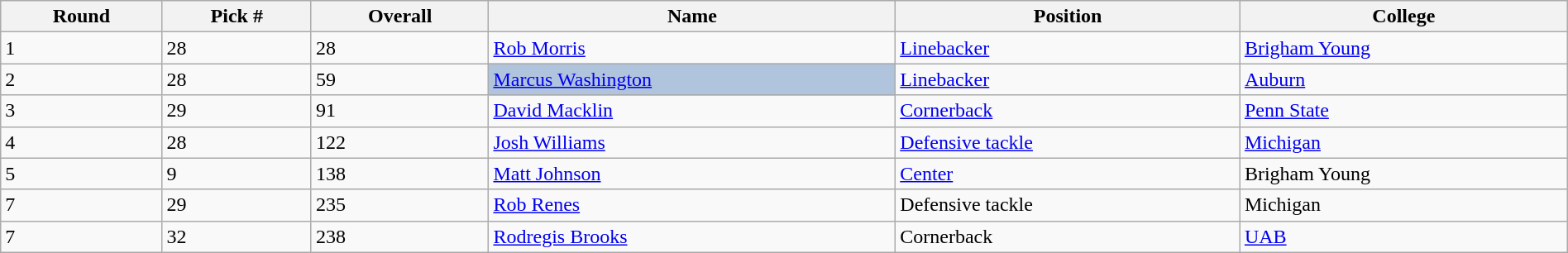<table class="wikitable sortable sortable" style="width: 100%">
<tr>
<th>Round</th>
<th>Pick #</th>
<th>Overall</th>
<th>Name</th>
<th>Position</th>
<th>College</th>
</tr>
<tr>
<td>1</td>
<td>28</td>
<td>28</td>
<td><a href='#'>Rob Morris</a></td>
<td><a href='#'>Linebacker</a></td>
<td><a href='#'>Brigham Young</a></td>
</tr>
<tr>
<td>2</td>
<td>28</td>
<td>59</td>
<td bgcolor=lightsteelblue><a href='#'>Marcus Washington</a></td>
<td><a href='#'>Linebacker</a></td>
<td><a href='#'>Auburn</a></td>
</tr>
<tr>
<td>3</td>
<td>29</td>
<td>91</td>
<td><a href='#'>David Macklin</a></td>
<td><a href='#'>Cornerback</a></td>
<td><a href='#'>Penn State</a></td>
</tr>
<tr>
<td>4</td>
<td>28</td>
<td>122</td>
<td><a href='#'>Josh Williams</a></td>
<td><a href='#'>Defensive tackle</a></td>
<td><a href='#'>Michigan</a></td>
</tr>
<tr>
<td>5</td>
<td>9</td>
<td>138</td>
<td><a href='#'>Matt Johnson</a></td>
<td><a href='#'>Center</a></td>
<td>Brigham Young</td>
</tr>
<tr>
<td>7</td>
<td>29</td>
<td>235</td>
<td><a href='#'>Rob Renes</a></td>
<td>Defensive tackle</td>
<td>Michigan</td>
</tr>
<tr>
<td>7</td>
<td>32</td>
<td>238</td>
<td><a href='#'>Rodregis Brooks</a></td>
<td>Cornerback</td>
<td><a href='#'>UAB</a></td>
</tr>
</table>
